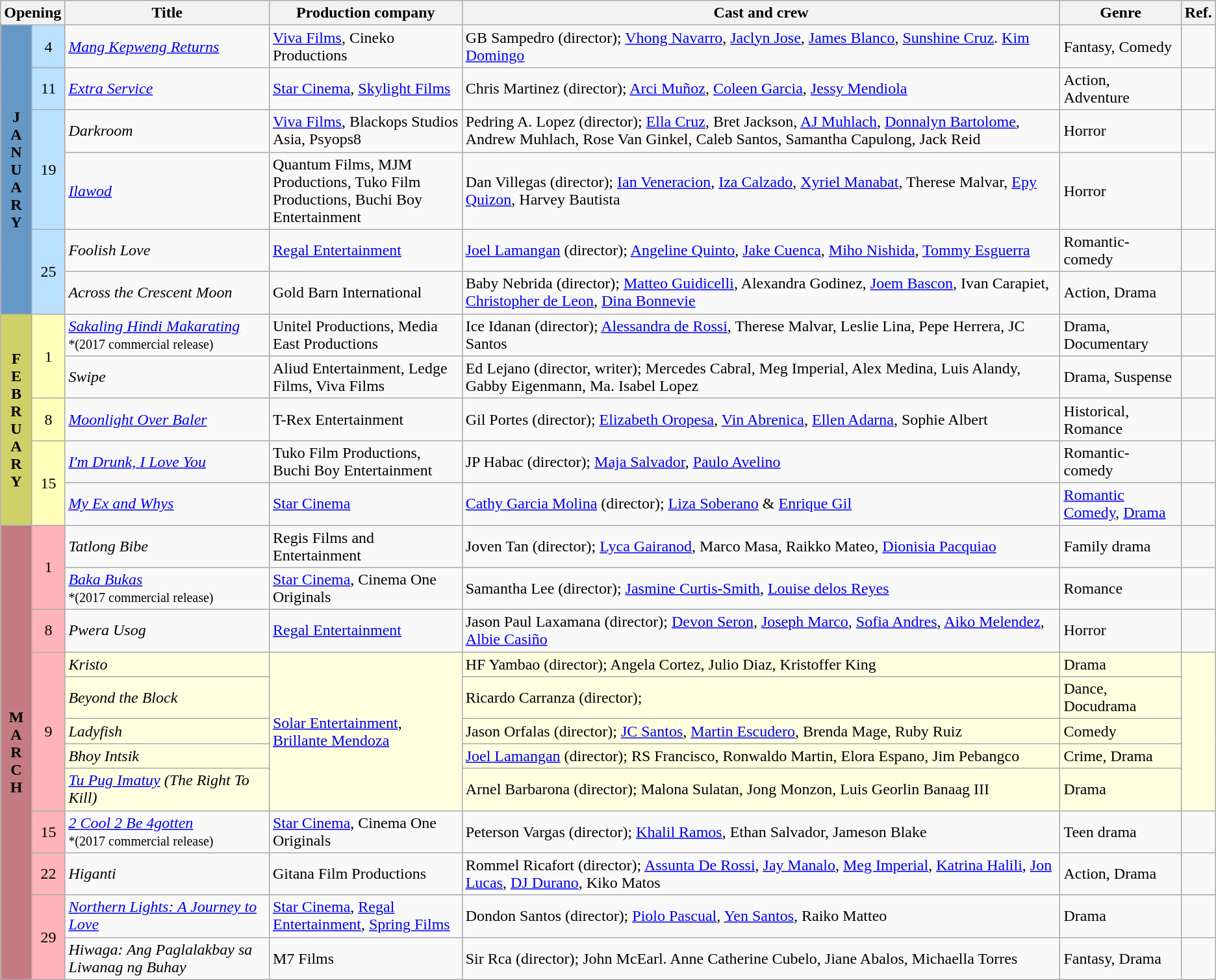<table class="wikitable sortable">
<tr style="background:#ffffba; text-align:center;">
<th colspan="2" style="width:05%">Opening</th>
<th style="width:17%">Title</th>
<th style="width:16%">Production company</th>
<th style="width:50%">Cast and crew</th>
<th style="width:10%">Genre</th>
<th style="width:02%">Ref.</th>
</tr>
<tr>
<th rowspan="6" style="text-align:center; background:#6698c6">J<br>A<br>N<br>U<br>A<br>R<br>Y</th>
<td style="text-align:center; background:#bae1ff">4</td>
<td><em><a href='#'>Mang Kepweng Returns</a></em></td>
<td><a href='#'>Viva Films</a>,  Cineko Productions</td>
<td style="text-align:left;">GB Sampedro (director); <a href='#'>Vhong Navarro</a>, <a href='#'>Jaclyn Jose</a>, <a href='#'>James Blanco</a>, <a href='#'>Sunshine Cruz</a>. <a href='#'>Kim Domingo</a></td>
<td style="text-align:left;">Fantasy, Comedy</td>
<td></td>
</tr>
<tr>
<td style="text-align:center; background:#bae1ff">11</td>
<td><em><a href='#'>Extra Service</a></em></td>
<td><a href='#'>Star Cinema</a>, <a href='#'>Skylight Films</a></td>
<td style="text-align:left;">Chris Martinez (director); <a href='#'>Arci Muñoz</a>, <a href='#'>Coleen Garcia</a>, <a href='#'>Jessy Mendiola</a></td>
<td style="text-align:left;">Action, Adventure</td>
<td></td>
</tr>
<tr>
<td rowspan="2" style="text-align:center; background:#bae1ff">19</td>
<td><em>Darkroom</em></td>
<td><a href='#'>Viva Films</a>, Blackops Studios Asia, Psyops8</td>
<td style="text-align:left;">Pedring A. Lopez (director); <a href='#'>Ella Cruz</a>, Bret Jackson, <a href='#'>AJ Muhlach</a>, <a href='#'>Donnalyn Bartolome</a>, Andrew Muhlach, Rose Van Ginkel, Caleb Santos, Samantha Capulong, Jack Reid</td>
<td style="text-align:left;">Horror</td>
<td></td>
</tr>
<tr>
<td><em><a href='#'>Ilawod</a></em></td>
<td>Quantum Films, MJM Productions, Tuko Film Productions, Buchi Boy Entertainment</td>
<td style="text-align:left;">Dan Villegas (director); <a href='#'>Ian Veneracion</a>, <a href='#'>Iza Calzado</a>, <a href='#'>Xyriel Manabat</a>, Therese Malvar, <a href='#'>Epy Quizon</a>, Harvey Bautista</td>
<td style="text-align:left;">Horror</td>
<td></td>
</tr>
<tr>
<td rowspan="2" style="text-align:center; background:#bae1ff">25</td>
<td><em>Foolish Love</em></td>
<td><a href='#'>Regal Entertainment</a></td>
<td style="text-align:left;"><a href='#'>Joel Lamangan</a> (director); <a href='#'>Angeline Quinto</a>, <a href='#'>Jake Cuenca</a>, <a href='#'>Miho Nishida</a>, <a href='#'>Tommy Esguerra</a></td>
<td style="text-align:left;">Romantic-comedy</td>
<td></td>
</tr>
<tr>
<td><em>Across the Crescent Moon</em></td>
<td>Gold Barn International</td>
<td style="text-align:left;">Baby Nebrida (director); <a href='#'>Matteo Guidicelli</a>, Alexandra Godinez, <a href='#'>Joem Bascon</a>, Ivan Carapiet, <a href='#'>Christopher de Leon</a>, <a href='#'>Dina Bonnevie</a></td>
<td style="text-align:left;">Action, Drama</td>
<td></td>
</tr>
<tr>
<th rowspan="5" style="text-align:center; background:#d0d069">F<br>E<br>B<br>R<br>U<br>A<br>R<br>Y</th>
<td rowspan="2"  style="text-align:center; background:#ffffba">1</td>
<td><em><a href='#'>Sakaling Hindi Makarating</a></em> <br><small>*(2017 commercial release)</small></td>
<td>Unitel Productions, Media East Productions</td>
<td>Ice Idanan (director); <a href='#'>Alessandra de Rossi</a>, Therese Malvar, Leslie Lina, Pepe Herrera, JC Santos</td>
<td>Drama, Documentary</td>
<td></td>
</tr>
<tr>
<td><em>Swipe</em></td>
<td>Aliud Entertainment, Ledge Films, Viva Films</td>
<td>Ed Lejano (director, writer); Mercedes Cabral, Meg Imperial, Alex Medina, Luis Alandy, Gabby Eigenmann, Ma. Isabel Lopez</td>
<td>Drama, Suspense</td>
<td></td>
</tr>
<tr>
<td style="text-align:center; background:#ffffba">8</td>
<td><em><a href='#'>Moonlight Over Baler</a></em></td>
<td>T-Rex Entertainment</td>
<td style="text-align:left;">Gil Portes (director); <a href='#'>Elizabeth Oropesa</a>, <a href='#'>Vin Abrenica</a>, <a href='#'>Ellen Adarna</a>, Sophie Albert</td>
<td style="text-align:left;">Historical, Romance</td>
<td></td>
</tr>
<tr>
<td rowspan="2"  style="text-align:center; background:#ffffba">15</td>
<td><em><a href='#'>I'm Drunk, I Love You</a></em></td>
<td>Tuko Film Productions, Buchi Boy Entertainment</td>
<td style="text-align:left;">JP Habac (director); <a href='#'>Maja Salvador</a>, <a href='#'>Paulo Avelino</a></td>
<td style="text-align:left;">Romantic-comedy</td>
<td></td>
</tr>
<tr>
<td><em><a href='#'>My Ex and Whys</a></em></td>
<td><a href='#'>Star Cinema</a></td>
<td style="text-align:left;"><a href='#'>Cathy Garcia Molina</a> (director); <a href='#'>Liza Soberano</a> & <a href='#'>Enrique Gil</a></td>
<td style="text-align:left;"><a href='#'>Romantic Comedy</a>, <a href='#'>Drama</a></td>
<td></td>
</tr>
<tr>
<th rowspan="12" style="text-align:center; background:#c47a81">M<br>A<br>R<br>C<br>H</th>
<td rowspan="2" style="text-align:center; background:#ffb3ba">1</td>
<td><em>Tatlong Bibe</em></td>
<td>Regis Films and Entertainment</td>
<td style="text-align:left;">Joven Tan (director); <a href='#'>Lyca Gairanod</a>, Marco Masa, Raikko Mateo, <a href='#'>Dionisia Pacquiao</a></td>
<td style="text-align:left;">Family drama</td>
<td></td>
</tr>
<tr>
<td><em><a href='#'>Baka Bukas</a></em><br><small>*(2017 commercial release)</small></td>
<td><a href='#'>Star Cinema</a>, Cinema One Originals</td>
<td style="text-align:left;">Samantha Lee (director); <a href='#'>Jasmine Curtis-Smith</a>, <a href='#'>Louise delos Reyes</a></td>
<td style="text-align:left;">Romance</td>
<td></td>
</tr>
<tr>
<td style="text-align:center; background:#ffb3ba">8</td>
<td><em>Pwera Usog</em></td>
<td><a href='#'>Regal Entertainment</a></td>
<td>Jason Paul Laxamana (director); <a href='#'>Devon Seron</a>, <a href='#'>Joseph Marco</a>, <a href='#'>Sofia Andres</a>, <a href='#'>Aiko Melendez</a>, <a href='#'>Albie Casiño</a></td>
<td>Horror</td>
<td></td>
</tr>
<tr>
<td rowspan="5"  style="text-align:center; background:#ffb3ba">9</td>
<td style="background:#FFFFE0;"><em>Kristo</em></td>
<td rowspan="5" style="background:#FFFFE0;"><a href='#'>Solar Entertainment</a>, <a href='#'>Brillante Mendoza</a></td>
<td style="background:#FFFFE0;">HF Yambao (director); Angela Cortez, Julio Diaz, Kristoffer King</td>
<td style="background:#FFFFE0;">Drama</td>
<td rowspan="5" style="background:#FFFFE0;"></td>
</tr>
<tr style="background:#FFFFE0;">
<td><em>Beyond the Block</em></td>
<td>Ricardo Carranza (director);</td>
<td>Dance, Docudrama</td>
</tr>
<tr style="background:#FFFFE0;">
<td><em>Ladyfish</em></td>
<td>Jason Orfalas (director); <a href='#'>JC Santos</a>, <a href='#'>Martin Escudero</a>, Brenda Mage, Ruby Ruiz</td>
<td>Comedy</td>
</tr>
<tr style="background:#FFFFE0;">
<td><em>Bhoy Intsik</em></td>
<td><a href='#'>Joel Lamangan</a> (director); RS Francisco, Ronwaldo Martin, Elora Espano, Jim Pebangco</td>
<td>Crime, Drama</td>
</tr>
<tr style="background:#FFFFE0;">
<td><em><a href='#'>Tu Pug Imatuy</a> (The Right To Kill)</em></td>
<td>Arnel Barbarona (director); Malona Sulatan, Jong Monzon, Luis Georlin Banaag III</td>
<td>Drama</td>
</tr>
<tr>
<td style="text-align:center; background:#ffb3ba">15</td>
<td><em><a href='#'>2 Cool 2 Be 4gotten</a></em><br><small>*(2017 commercial release)</small></td>
<td><a href='#'>Star Cinema</a>, Cinema One Originals</td>
<td>Peterson Vargas (director); <a href='#'>Khalil Ramos</a>, Ethan Salvador,  Jameson Blake</td>
<td>Teen drama</td>
<td></td>
</tr>
<tr>
<td style="text-align:center; background:#ffb3ba">22</td>
<td><em>Higanti</em></td>
<td>Gitana Film Productions</td>
<td>Rommel Ricafort (director); <a href='#'>Assunta De Rossi</a>, <a href='#'>Jay Manalo</a>, <a href='#'>Meg Imperial</a>, <a href='#'>Katrina Halili</a>, <a href='#'>Jon Lucas</a>, <a href='#'>DJ Durano</a>, Kiko Matos</td>
<td>Action, Drama</td>
<td></td>
</tr>
<tr>
<td rowspan="2"  style="text-align:center; background:#ffb3ba">29</td>
<td><em><a href='#'>Northern Lights: A Journey to Love</a></em></td>
<td><a href='#'>Star Cinema</a>, <a href='#'>Regal Entertainment</a>, <a href='#'>Spring Films</a></td>
<td>Dondon Santos (director); <a href='#'>Piolo Pascual</a>, <a href='#'>Yen Santos</a>, Raiko Matteo</td>
<td>Drama</td>
<td></td>
</tr>
<tr>
<td><em>Hiwaga: Ang Paglalakbay sa Liwanag ng Buhay</em></td>
<td>M7 Films</td>
<td>Sir Rca (director); John McEarl. Anne Catherine Cubelo, Jiane Abalos, Michaella Torres</td>
<td>Fantasy, Drama</td>
<td></td>
</tr>
</table>
